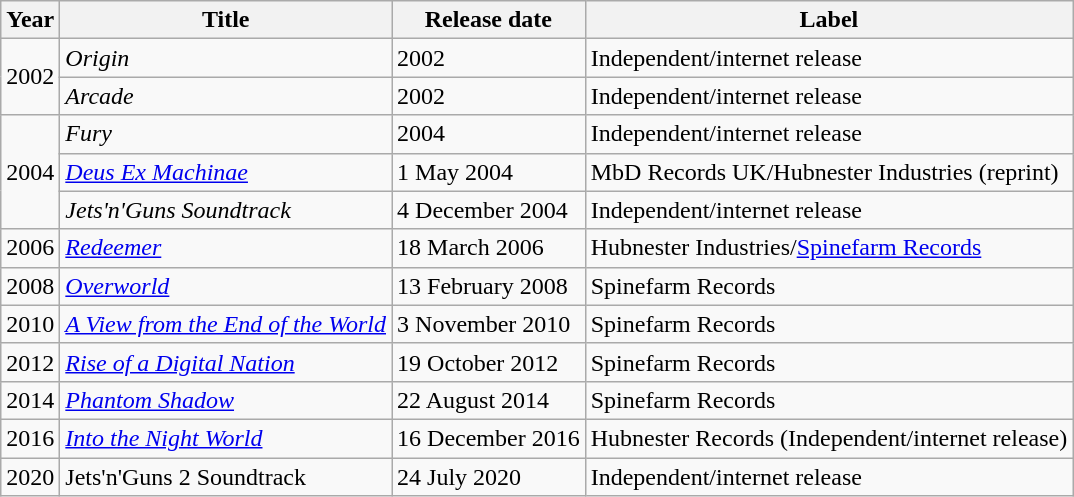<table class="wikitable">
<tr>
<th>Year</th>
<th>Title</th>
<th>Release date</th>
<th>Label</th>
</tr>
<tr>
<td rowspan="2">2002</td>
<td><em>Origin</em></td>
<td>2002</td>
<td>Independent/internet release</td>
</tr>
<tr>
<td><em>Arcade</em></td>
<td>2002</td>
<td>Independent/internet release</td>
</tr>
<tr>
<td rowspan="3">2004</td>
<td><em>Fury</em></td>
<td>2004</td>
<td>Independent/internet release</td>
</tr>
<tr>
<td><em><a href='#'>Deus Ex Machinae</a></em></td>
<td>1 May 2004</td>
<td>MbD Records UK/Hubnester Industries (reprint)</td>
</tr>
<tr>
<td><em>Jets'n'Guns Soundtrack</em></td>
<td>4 December 2004</td>
<td>Independent/internet release</td>
</tr>
<tr>
<td>2006</td>
<td><em><a href='#'>Redeemer</a></em></td>
<td>18 March 2006</td>
<td>Hubnester Industries/<a href='#'>Spinefarm Records</a></td>
</tr>
<tr>
<td>2008</td>
<td><em><a href='#'>Overworld</a></em></td>
<td>13 February 2008</td>
<td>Spinefarm Records</td>
</tr>
<tr>
<td>2010</td>
<td><em><a href='#'>A View from the End of the World</a></em></td>
<td>3 November 2010</td>
<td>Spinefarm Records</td>
</tr>
<tr>
<td>2012</td>
<td><em><a href='#'>Rise of a Digital Nation</a></em></td>
<td>19 October 2012</td>
<td>Spinefarm Records</td>
</tr>
<tr>
<td>2014</td>
<td><em><a href='#'>Phantom Shadow</a></em></td>
<td>22 August 2014</td>
<td>Spinefarm Records</td>
</tr>
<tr>
<td>2016</td>
<td><em><a href='#'>Into the Night World</a></em></td>
<td>16 December 2016</td>
<td>Hubnester Records (Independent/internet release)</td>
</tr>
<tr>
<td>2020</td>
<td>Jets'n'Guns 2 Soundtrack</td>
<td>24 July 2020</td>
<td>Independent/internet release</td>
</tr>
</table>
